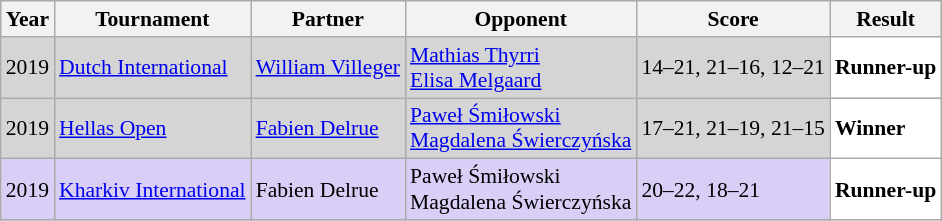<table class="sortable wikitable" style="font-size: 90%;">
<tr>
<th>Year</th>
<th>Tournament</th>
<th>Partner</th>
<th>Opponent</th>
<th>Score</th>
<th>Result</th>
</tr>
<tr style="background:#D5D5D5">
<td align="center">2019</td>
<td align="left"><a href='#'>Dutch International</a></td>
<td align="left"> <a href='#'>William Villeger</a></td>
<td align="left"> <a href='#'>Mathias Thyrri</a><br> <a href='#'>Elisa Melgaard</a></td>
<td align="left">14–21, 21–16, 12–21</td>
<td style="text-align:left; background:white"> <strong>Runner-up</strong></td>
</tr>
<tr style="background:#D5D5D5">
<td align="center">2019</td>
<td align="left"><a href='#'>Hellas Open</a></td>
<td align="left"> <a href='#'>Fabien Delrue</a></td>
<td align="left"> <a href='#'>Paweł Śmiłowski</a><br> <a href='#'>Magdalena Świerczyńska</a></td>
<td align="left">17–21, 21–19, 21–15</td>
<td style="text-align:left; background:white"> <strong>Winner</strong></td>
</tr>
<tr style="background:#D8CEF6">
<td align="center">2019</td>
<td align="left"><a href='#'>Kharkiv International</a></td>
<td align="left"> Fabien Delrue</td>
<td align="left"> Paweł Śmiłowski<br> Magdalena Świerczyńska</td>
<td align="left">20–22, 18–21</td>
<td style="text-align:left; background:white"> <strong>Runner-up</strong></td>
</tr>
</table>
